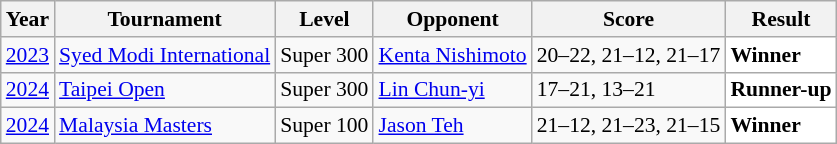<table class="sortable wikitable" style="font-size: 90%;">
<tr>
<th>Year</th>
<th>Tournament</th>
<th>Level</th>
<th>Opponent</th>
<th>Score</th>
<th>Result</th>
</tr>
<tr>
<td align="center"><a href='#'>2023</a></td>
<td align="left"><a href='#'>Syed Modi International</a></td>
<td align="left">Super 300</td>
<td align="left"> <a href='#'>Kenta Nishimoto</a></td>
<td align="left">20–22, 21–12, 21–17</td>
<td style="text-align:left; background:white"> <strong>Winner</strong></td>
</tr>
<tr>
<td align="center"><a href='#'>2024</a></td>
<td align="left"><a href='#'>Taipei Open</a></td>
<td align="left">Super 300</td>
<td align="left"> <a href='#'>Lin Chun-yi</a></td>
<td align="left">17–21, 13–21</td>
<td style="text-align:left; background:white"> <strong>Runner-up</strong></td>
</tr>
<tr>
<td align="center"><a href='#'>2024</a></td>
<td align="left"><a href='#'>Malaysia Masters</a></td>
<td align="left">Super 100</td>
<td align="left"> <a href='#'>Jason Teh</a></td>
<td align="left">21–12, 21–23, 21–15</td>
<td style="text-align:left; background:white"> <strong>Winner</strong></td>
</tr>
</table>
